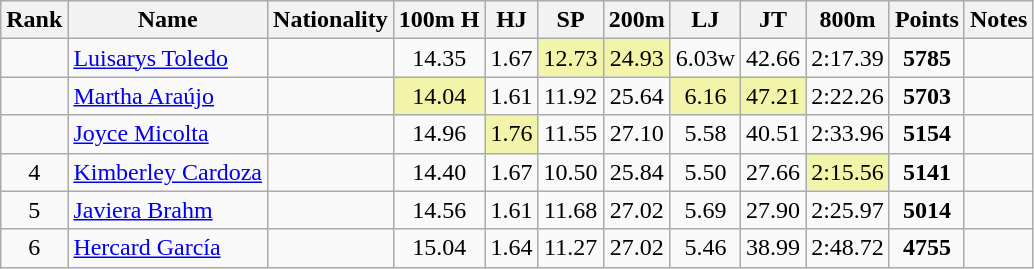<table class="wikitable sortable" style="text-align:center">
<tr>
<th>Rank</th>
<th>Name</th>
<th>Nationality</th>
<th>100m H</th>
<th>HJ</th>
<th>SP</th>
<th>200m</th>
<th>LJ</th>
<th>JT</th>
<th>800m</th>
<th>Points</th>
<th>Notes</th>
</tr>
<tr>
<td></td>
<td align=left><a href='#'>Luisarys Toledo</a></td>
<td align=left></td>
<td>14.35</td>
<td>1.67</td>
<td bgcolor=#F2F5A9>12.73</td>
<td bgcolor=#F2F5A9>24.93</td>
<td>6.03w</td>
<td>42.66</td>
<td>2:17.39</td>
<td><strong>5785</strong></td>
<td><strong></strong></td>
</tr>
<tr>
<td></td>
<td align=left><a href='#'>Martha Araújo</a></td>
<td align=left></td>
<td bgcolor=#F2F5A9>14.04</td>
<td>1.61</td>
<td>11.92</td>
<td>25.64</td>
<td bgcolor=#F2F5A9>6.16</td>
<td bgcolor=#F2F5A9>47.21</td>
<td>2:22.26</td>
<td><strong>5703</strong></td>
<td><strong></strong></td>
</tr>
<tr>
<td></td>
<td align=left><a href='#'>Joyce Micolta</a></td>
<td align=left></td>
<td>14.96</td>
<td bgcolor=#F2F5A9>1.76</td>
<td>11.55</td>
<td>27.10</td>
<td>5.58</td>
<td>40.51</td>
<td>2:33.96</td>
<td><strong>5154</strong></td>
<td><strong></strong></td>
</tr>
<tr>
<td>4</td>
<td align=left><a href='#'>Kimberley Cardoza</a></td>
<td align=left></td>
<td>14.40</td>
<td>1.67</td>
<td>10.50</td>
<td>25.84</td>
<td>5.50</td>
<td>27.66</td>
<td bgcolor=#F2F5A9>2:15.56</td>
<td><strong>5141</strong></td>
<td></td>
</tr>
<tr>
<td>5</td>
<td align=left><a href='#'>Javiera Brahm</a></td>
<td align=left></td>
<td>14.56</td>
<td>1.61</td>
<td>11.68</td>
<td>27.02</td>
<td>5.69</td>
<td>27.90</td>
<td>2:25.97</td>
<td><strong>5014</strong></td>
<td></td>
</tr>
<tr>
<td>6</td>
<td align=left><a href='#'>Hercard García</a></td>
<td align=left></td>
<td>15.04</td>
<td>1.64</td>
<td>11.27</td>
<td>27.02</td>
<td>5.46</td>
<td>38.99</td>
<td>2:48.72</td>
<td><strong>4755</strong></td>
<td></td>
</tr>
</table>
